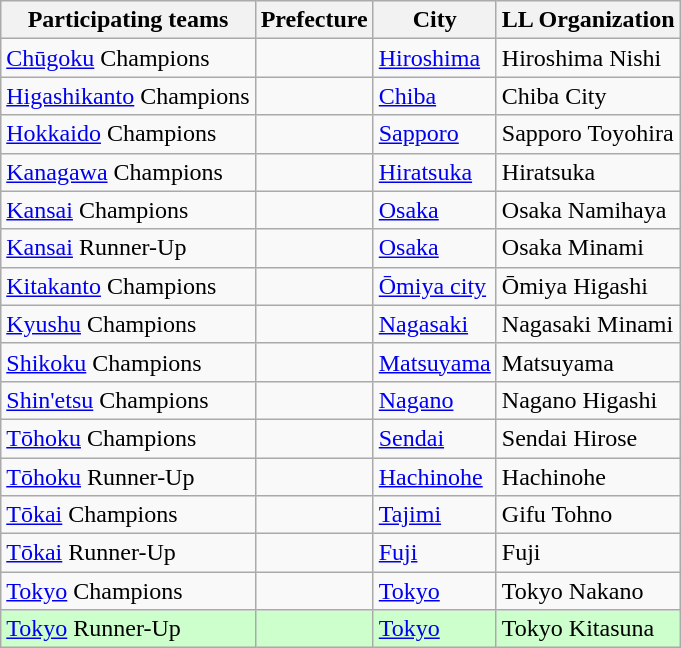<table class="wikitable">
<tr>
<th>Participating teams</th>
<th>Prefecture</th>
<th>City</th>
<th>LL Organization</th>
</tr>
<tr>
<td><a href='#'>Chūgoku</a> Champions</td>
<td><strong></strong></td>
<td><a href='#'>Hiroshima</a></td>
<td>Hiroshima Nishi</td>
</tr>
<tr>
<td><a href='#'>Higashikanto</a> Champions</td>
<td><strong></strong></td>
<td><a href='#'>Chiba</a></td>
<td>Chiba City</td>
</tr>
<tr>
<td><a href='#'>Hokkaido</a> Champions</td>
<td><strong></strong></td>
<td><a href='#'>Sapporo</a></td>
<td>Sapporo Toyohira</td>
</tr>
<tr>
<td><a href='#'>Kanagawa</a> Champions</td>
<td><strong></strong></td>
<td><a href='#'>Hiratsuka</a></td>
<td>Hiratsuka</td>
</tr>
<tr>
<td><a href='#'>Kansai</a> Champions</td>
<td><strong></strong></td>
<td><a href='#'>Osaka</a></td>
<td>Osaka Namihaya</td>
</tr>
<tr>
<td><a href='#'>Kansai</a> Runner-Up</td>
<td><strong></strong></td>
<td><a href='#'>Osaka</a></td>
<td>Osaka Minami</td>
</tr>
<tr>
<td><a href='#'>Kitakanto</a> Champions</td>
<td><strong></strong></td>
<td><a href='#'>Ōmiya city</a></td>
<td>Ōmiya Higashi</td>
</tr>
<tr>
<td><a href='#'>Kyushu</a> Champions</td>
<td><strong></strong></td>
<td><a href='#'>Nagasaki</a></td>
<td>Nagasaki Minami</td>
</tr>
<tr>
<td><a href='#'>Shikoku</a> Champions</td>
<td><strong></strong></td>
<td><a href='#'>Matsuyama</a></td>
<td>Matsuyama</td>
</tr>
<tr>
<td><a href='#'>Shin'etsu</a> Champions</td>
<td><strong></strong></td>
<td><a href='#'>Nagano</a></td>
<td>Nagano Higashi</td>
</tr>
<tr>
<td><a href='#'>Tōhoku</a> Champions</td>
<td><strong></strong></td>
<td><a href='#'>Sendai</a></td>
<td>Sendai Hirose</td>
</tr>
<tr>
<td><a href='#'>Tōhoku</a> Runner-Up</td>
<td><strong></strong></td>
<td><a href='#'>Hachinohe</a></td>
<td>Hachinohe</td>
</tr>
<tr>
<td><a href='#'>Tōkai</a> Champions</td>
<td><strong></strong></td>
<td><a href='#'>Tajimi</a></td>
<td>Gifu Tohno</td>
</tr>
<tr>
<td><a href='#'>Tōkai</a> Runner-Up</td>
<td><strong></strong></td>
<td><a href='#'>Fuji</a></td>
<td>Fuji</td>
</tr>
<tr>
<td><a href='#'>Tokyo</a> Champions</td>
<td><strong></strong></td>
<td><a href='#'>Tokyo</a></td>
<td>Tokyo Nakano</td>
</tr>
<tr bgcolor="ccffcc">
<td><a href='#'>Tokyo</a> Runner-Up</td>
<td><strong></strong></td>
<td><a href='#'>Tokyo</a></td>
<td>Tokyo Kitasuna</td>
</tr>
</table>
